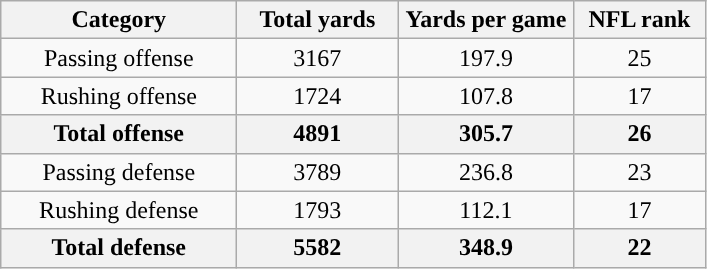<table class="wikitable" style="text-align:center">
<tr>
<th column width=150px>Category</th>
<th column width=100px>Total yards</th>
<th column width=110px>Yards per game</th>
<th column width=80px>NFL rank<br></th>
</tr>
<tr>
<td>Passing offense</td>
<td>3167</td>
<td>197.9</td>
<td>25</td>
</tr>
<tr>
<td>Rushing offense</td>
<td>1724</td>
<td>107.8</td>
<td>17</td>
</tr>
<tr>
<th>Total offense</th>
<th>4891</th>
<th>305.7</th>
<th>26</th>
</tr>
<tr>
<td>Passing defense</td>
<td>3789</td>
<td>236.8</td>
<td>23</td>
</tr>
<tr>
<td>Rushing defense</td>
<td>1793</td>
<td>112.1</td>
<td>17</td>
</tr>
<tr>
<th>Total defense</th>
<th>5582</th>
<th>348.9</th>
<th>22</th>
</tr>
</table>
